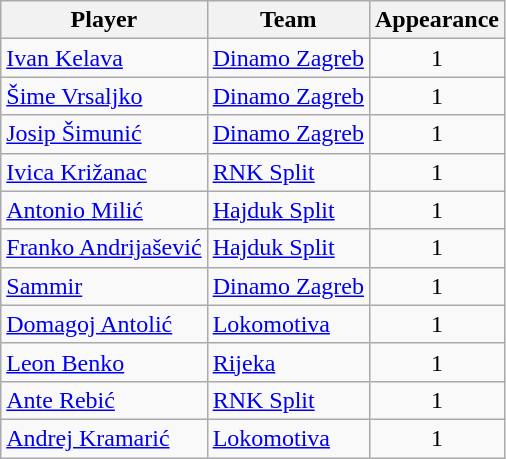<table class="wikitable">
<tr>
<th>Player</th>
<th>Team</th>
<th>Appearance</th>
</tr>
<tr>
<td> <a href='#'>Ivan Kelava</a></td>
<td><a href='#'>Dinamo Zagreb</a></td>
<td style="text-align:center;">1</td>
</tr>
<tr>
<td> <a href='#'>Šime Vrsaljko</a></td>
<td><a href='#'>Dinamo Zagreb</a></td>
<td style="text-align:center;">1</td>
</tr>
<tr>
<td> <a href='#'>Josip Šimunić</a></td>
<td><a href='#'>Dinamo Zagreb</a></td>
<td style="text-align:center;">1</td>
</tr>
<tr>
<td> <a href='#'>Ivica Križanac</a></td>
<td><a href='#'>RNK Split</a></td>
<td style="text-align:center;">1</td>
</tr>
<tr>
<td> <a href='#'>Antonio Milić</a></td>
<td><a href='#'>Hajduk Split</a></td>
<td style="text-align:center;">1</td>
</tr>
<tr>
<td> <a href='#'>Franko Andrijašević</a></td>
<td><a href='#'>Hajduk Split</a></td>
<td style="text-align:center;">1</td>
</tr>
<tr>
<td> <a href='#'>Sammir</a></td>
<td><a href='#'>Dinamo Zagreb</a></td>
<td style="text-align:center;">1</td>
</tr>
<tr>
<td> <a href='#'>Domagoj Antolić</a></td>
<td><a href='#'>Lokomotiva</a></td>
<td style="text-align:center;">1</td>
</tr>
<tr>
<td> <a href='#'>Leon Benko</a></td>
<td><a href='#'>Rijeka</a></td>
<td style="text-align:center;">1</td>
</tr>
<tr>
<td> <a href='#'>Ante Rebić</a></td>
<td><a href='#'>RNK Split</a></td>
<td style="text-align:center;">1</td>
</tr>
<tr>
<td> <a href='#'>Andrej Kramarić</a></td>
<td><a href='#'>Lokomotiva</a></td>
<td style="text-align:center;">1</td>
</tr>
</table>
